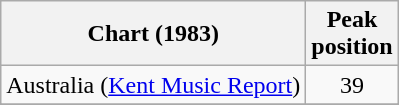<table class="wikitable sortable">
<tr>
<th scope="col">Chart (1983)</th>
<th scope="col">Peak<br>position</th>
</tr>
<tr>
<td>Australia (<a href='#'>Kent Music Report</a>)</td>
<td style="text-align:center;">39</td>
</tr>
<tr>
</tr>
<tr>
</tr>
</table>
